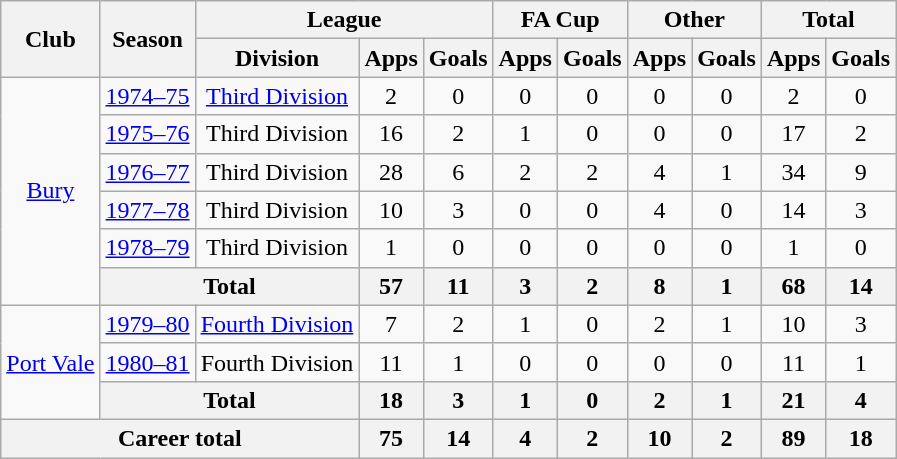<table class="wikitable" style="text-align: center;">
<tr>
<th rowspan="2">Club</th>
<th rowspan="2">Season</th>
<th colspan="3">League</th>
<th colspan="2">FA Cup</th>
<th colspan="2">Other</th>
<th colspan="2">Total</th>
</tr>
<tr>
<th>Division</th>
<th>Apps</th>
<th>Goals</th>
<th>Apps</th>
<th>Goals</th>
<th>Apps</th>
<th>Goals</th>
<th>Apps</th>
<th>Goals</th>
</tr>
<tr>
<td rowspan="6"><a href='#'>Bury</a></td>
<td><a href='#'>1974–75</a></td>
<td><a href='#'>Third Division</a></td>
<td>2</td>
<td>0</td>
<td>0</td>
<td>0</td>
<td>0</td>
<td>0</td>
<td>2</td>
<td>0</td>
</tr>
<tr>
<td><a href='#'>1975–76</a></td>
<td>Third Division</td>
<td>16</td>
<td>2</td>
<td>1</td>
<td>0</td>
<td>0</td>
<td>0</td>
<td>17</td>
<td>2</td>
</tr>
<tr>
<td><a href='#'>1976–77</a></td>
<td>Third Division</td>
<td>28</td>
<td>6</td>
<td>2</td>
<td>2</td>
<td>4</td>
<td>1</td>
<td>34</td>
<td>9</td>
</tr>
<tr>
<td><a href='#'>1977–78</a></td>
<td>Third Division</td>
<td>10</td>
<td>3</td>
<td>0</td>
<td>0</td>
<td>4</td>
<td>0</td>
<td>14</td>
<td>3</td>
</tr>
<tr>
<td><a href='#'>1978–79</a></td>
<td>Third Division</td>
<td>1</td>
<td>0</td>
<td>0</td>
<td>0</td>
<td>0</td>
<td>0</td>
<td>1</td>
<td>0</td>
</tr>
<tr>
<th colspan="2">Total</th>
<th>57</th>
<th>11</th>
<th>3</th>
<th>2</th>
<th>8</th>
<th>1</th>
<th>68</th>
<th>14</th>
</tr>
<tr>
<td rowspan="3"><a href='#'>Port Vale</a></td>
<td><a href='#'>1979–80</a></td>
<td><a href='#'>Fourth Division</a></td>
<td>7</td>
<td>2</td>
<td>1</td>
<td>0</td>
<td>2</td>
<td>1</td>
<td>10</td>
<td>3</td>
</tr>
<tr>
<td><a href='#'>1980–81</a></td>
<td>Fourth Division</td>
<td>11</td>
<td>1</td>
<td>0</td>
<td>0</td>
<td>0</td>
<td>0</td>
<td>11</td>
<td>1</td>
</tr>
<tr>
<th colspan="2">Total</th>
<th>18</th>
<th>3</th>
<th>1</th>
<th>0</th>
<th>2</th>
<th>1</th>
<th>21</th>
<th>4</th>
</tr>
<tr>
<th colspan="3">Career total</th>
<th>75</th>
<th>14</th>
<th>4</th>
<th>2</th>
<th>10</th>
<th>2</th>
<th>89</th>
<th>18</th>
</tr>
</table>
